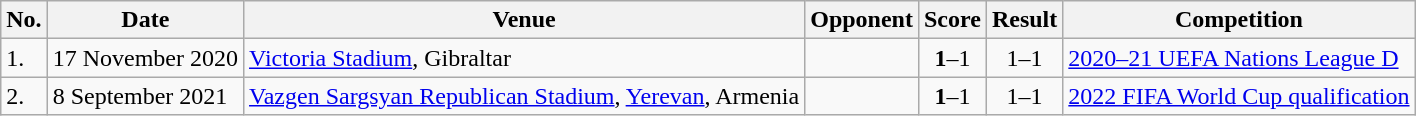<table class="wikitable">
<tr>
<th>No.</th>
<th>Date</th>
<th>Venue</th>
<th>Opponent</th>
<th>Score</th>
<th>Result</th>
<th>Competition</th>
</tr>
<tr>
<td>1.</td>
<td>17 November 2020</td>
<td><a href='#'>Victoria Stadium</a>, Gibraltar</td>
<td></td>
<td align=center><strong>1</strong>–1</td>
<td align=center>1–1</td>
<td><a href='#'>2020–21 UEFA Nations League D</a></td>
</tr>
<tr>
<td>2.</td>
<td>8 September 2021</td>
<td><a href='#'>Vazgen Sargsyan Republican Stadium</a>, <a href='#'>Yerevan</a>, Armenia</td>
<td></td>
<td align=center><strong>1</strong>–1</td>
<td align=center>1–1</td>
<td><a href='#'>2022 FIFA World Cup qualification</a></td>
</tr>
</table>
